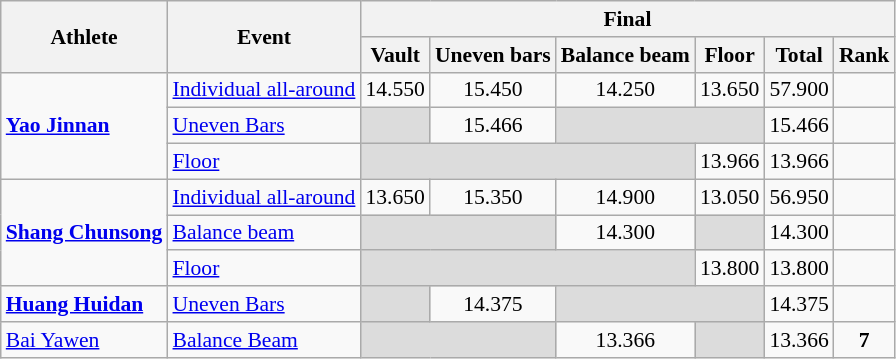<table class="wikitable"style="text-align:left; font-size:90%">
<tr>
<th rowspan=2>Athlete</th>
<th rowspan=2>Event</th>
<th colspan=6>Final</th>
</tr>
<tr>
<th>Vault</th>
<th>Uneven bars</th>
<th>Balance beam</th>
<th>Floor</th>
<th>Total</th>
<th>Rank</th>
</tr>
<tr>
<td rowspan=3><strong><a href='#'>Yao Jinnan</a></strong></td>
<td><a href='#'>Individual all-around</a></td>
<td style="text-align:center;">14.550</td>
<td style="text-align:center;">15.450</td>
<td style="text-align:center;">14.250</td>
<td style="text-align:center;">13.650</td>
<td style="text-align:center;">57.900</td>
<td style="text-align:center;"></td>
</tr>
<tr>
<td><a href='#'>Uneven Bars</a></td>
<td style="background:#dcdcdc;"></td>
<td style="text-align:center;">15.466</td>
<td style="background:#dcdcdc;" colspan="2"></td>
<td style="text-align:center;">15.466</td>
<td style="text-align:center;"></td>
</tr>
<tr>
<td><a href='#'>Floor</a></td>
<td style="background:#dcdcdc;" colspan="3"></td>
<td style="text-align:center;">13.966</td>
<td style="text-align:center;">13.966</td>
<td style="text-align:center;"></td>
</tr>
<tr>
<td rowspan=3><strong><a href='#'>Shang Chunsong</a></strong></td>
<td><a href='#'>Individual all-around</a></td>
<td style="text-align:center;">13.650</td>
<td style="text-align:center;">15.350</td>
<td style="text-align:center;">14.900</td>
<td style="text-align:center;">13.050</td>
<td style="text-align:center;">56.950</td>
<td style="text-align:center;"></td>
</tr>
<tr>
<td><a href='#'>Balance beam</a></td>
<td style="background:#dcdcdc;" colspan="2"></td>
<td align=center>14.300</td>
<td style="background:#dcdcdc;"></td>
<td align=center>14.300</td>
<td style="text-align:center;"></td>
</tr>
<tr>
<td><a href='#'>Floor</a></td>
<td style="background:#dcdcdc;" colspan="3"></td>
<td style="text-align:center;">13.800</td>
<td style="text-align:center;">13.800</td>
<td style="text-align:center;"></td>
</tr>
<tr>
<td><strong><a href='#'>Huang Huidan</a></strong></td>
<td><a href='#'>Uneven Bars</a></td>
<td style="background:#dcdcdc;"></td>
<td style="text-align:center;">14.375</td>
<td style="background:#dcdcdc;" colspan="2"></td>
<td style="text-align:center;">14.375</td>
<td style="text-align:center;"></td>
</tr>
<tr>
<td><a href='#'>Bai Yawen</a></td>
<td><a href='#'>Balance Beam</a></td>
<td style="background:#dcdcdc;" colspan="2"></td>
<td style="text-align:center;">13.366</td>
<td style="background:#dcdcdc;"></td>
<td style="text-align:center;">13.366</td>
<td style="text-align:center;"><strong>7</strong></td>
</tr>
</table>
